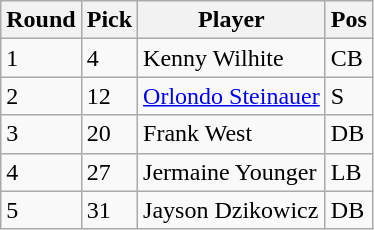<table class="wikitable">
<tr>
<th>Round</th>
<th>Pick</th>
<th>Player</th>
<th>Pos</th>
</tr>
<tr>
<td>1</td>
<td>4</td>
<td>Kenny Wilhite</td>
<td>CB</td>
</tr>
<tr>
<td>2</td>
<td>12</td>
<td><a href='#'>Orlondo Steinauer</a></td>
<td>S</td>
</tr>
<tr>
<td>3</td>
<td>20</td>
<td>Frank West</td>
<td>DB</td>
</tr>
<tr>
<td>4</td>
<td>27</td>
<td>Jermaine Younger</td>
<td>LB</td>
</tr>
<tr>
<td>5</td>
<td>31</td>
<td>Jayson Dzikowicz</td>
<td>DB</td>
</tr>
</table>
